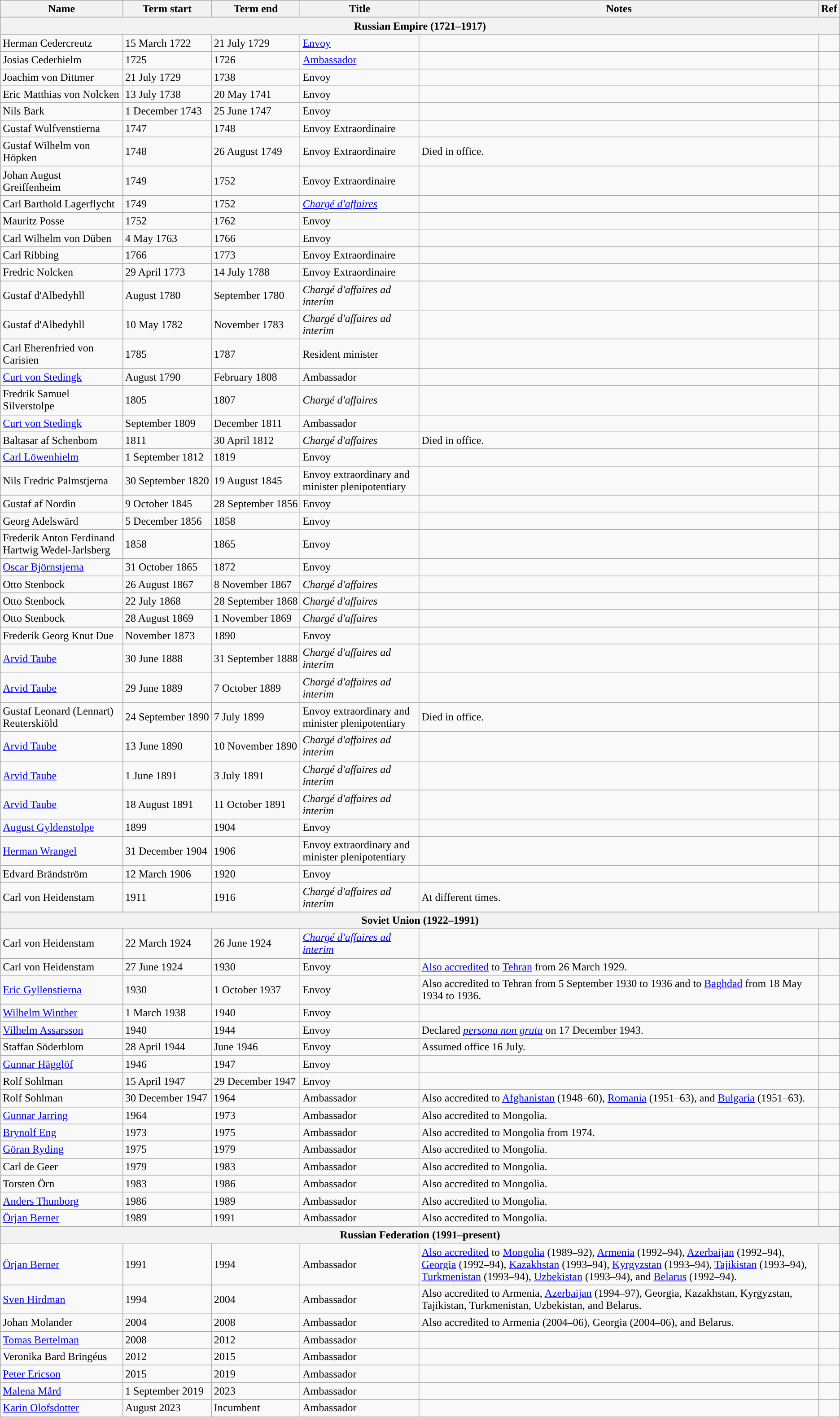<table class="wikitable">
<tr>
<th>Name</th>
<th>Term start</th>
<th>Term end</th>
<th>Title</th>
<th>Notes</th>
<th>Ref</th>
</tr>
<tr>
</tr>
<tr style="text-align:center;">
<th colspan=6>Russian Empire (1721–1917)</th>
</tr>
<tr>
<td>Herman Cedercreutz</td>
<td style="white-space: nowrap;">15 March 1722</td>
<td style="white-space: nowrap;">21 July 1729</td>
<td><a href='#'>Envoy</a></td>
<td></td>
<td></td>
</tr>
<tr>
<td>Josias Cederhielm</td>
<td style="white-space: nowrap;">1725</td>
<td style="white-space: nowrap;">1726</td>
<td><a href='#'>Ambassador</a></td>
<td></td>
<td></td>
</tr>
<tr>
<td>Joachim von Dittmer</td>
<td style="white-space: nowrap;">21 July 1729</td>
<td style="white-space: nowrap;">1738</td>
<td>Envoy</td>
<td></td>
<td></td>
</tr>
<tr>
<td>Eric Matthias von Nolcken</td>
<td style="white-space: nowrap;">13 July 1738</td>
<td style="white-space: nowrap;">20 May 1741</td>
<td>Envoy</td>
<td></td>
<td></td>
</tr>
<tr>
<td>Nils Bark</td>
<td style="white-space: nowrap;">1 December 1743</td>
<td style="white-space: nowrap;">25 June 1747</td>
<td>Envoy</td>
<td></td>
<td></td>
</tr>
<tr>
<td>Gustaf Wulfvenstierna</td>
<td style="white-space: nowrap;">1747</td>
<td style="white-space: nowrap;">1748</td>
<td>Envoy Extraordinaire</td>
<td></td>
<td></td>
</tr>
<tr>
<td>Gustaf Wilhelm von Höpken</td>
<td style="white-space: nowrap;">1748</td>
<td style="white-space: nowrap;">26 August 1749</td>
<td>Envoy Extraordinaire</td>
<td>Died in office.</td>
<td></td>
</tr>
<tr>
<td>Johan August Greiffenheim</td>
<td style="white-space: nowrap;">1749</td>
<td style="white-space: nowrap;">1752</td>
<td>Envoy Extraordinaire</td>
<td></td>
<td></td>
</tr>
<tr>
<td>Carl Barthold Lagerflycht</td>
<td style="white-space: nowrap;">1749</td>
<td style="white-space: nowrap;">1752</td>
<td><em><a href='#'>Chargé d'affaires</a></em></td>
<td></td>
<td></td>
</tr>
<tr>
<td>Mauritz Posse</td>
<td style="white-space: nowrap;">1752</td>
<td style="white-space: nowrap;">1762</td>
<td>Envoy</td>
<td></td>
<td></td>
</tr>
<tr>
<td>Carl Wilhelm von Düben</td>
<td style="white-space: nowrap;">4 May 1763</td>
<td style="white-space: nowrap;">1766</td>
<td>Envoy</td>
<td></td>
<td></td>
</tr>
<tr>
<td>Carl Ribbing</td>
<td style="white-space: nowrap;">1766</td>
<td style="white-space: nowrap;">1773</td>
<td>Envoy Extraordinaire</td>
<td></td>
<td></td>
</tr>
<tr>
<td>Fredric Nolcken</td>
<td style="white-space: nowrap;">29 April 1773</td>
<td style="white-space: nowrap;">14 July 1788</td>
<td>Envoy Extraordinaire</td>
<td></td>
<td></td>
</tr>
<tr>
<td>Gustaf d'Albedyhll</td>
<td style="white-space: nowrap;">August 1780</td>
<td style="white-space: nowrap;">September 1780</td>
<td><em>Chargé d'affaires ad interim</em></td>
<td></td>
<td></td>
</tr>
<tr>
<td>Gustaf d'Albedyhll</td>
<td style="white-space: nowrap;">10 May 1782</td>
<td style="white-space: nowrap;">November 1783</td>
<td><em>Chargé d'affaires ad interim</em></td>
<td></td>
<td></td>
</tr>
<tr>
<td>Carl Eherenfried von Carisien</td>
<td style="white-space: nowrap;">1785</td>
<td style="white-space: nowrap;">1787</td>
<td>Resident minister</td>
<td></td>
<td></td>
</tr>
<tr>
<td><a href='#'>Curt von Stedingk</a></td>
<td style="white-space: nowrap;">August 1790</td>
<td style="white-space: nowrap;">February 1808</td>
<td>Ambassador</td>
<td></td>
<td></td>
</tr>
<tr>
<td>Fredrik Samuel Silverstolpe</td>
<td style="white-space: nowrap;">1805</td>
<td style="white-space: nowrap;">1807</td>
<td><em>Chargé d'affaires</em></td>
<td></td>
<td></td>
</tr>
<tr>
<td><a href='#'>Curt von Stedingk</a></td>
<td style="white-space: nowrap;">September 1809</td>
<td style="white-space: nowrap;">December 1811</td>
<td>Ambassador</td>
<td></td>
<td></td>
</tr>
<tr>
<td>Baltasar af Schenbom</td>
<td style="white-space: nowrap;">1811</td>
<td style="white-space: nowrap;">30 April 1812</td>
<td><em>Chargé d'affaires</em></td>
<td>Died in office.</td>
<td></td>
</tr>
<tr>
<td><a href='#'>Carl Löwenhielm</a></td>
<td style="white-space: nowrap;">1 September 1812</td>
<td style="white-space: nowrap;">1819</td>
<td>Envoy</td>
<td></td>
<td></td>
</tr>
<tr>
<td>Nils Fredric Palmstjerna</td>
<td style="white-space: nowrap;">30 September 1820</td>
<td style="white-space: nowrap;">19 August 1845</td>
<td>Envoy extraordinary and minister plenipotentiary</td>
<td></td>
<td></td>
</tr>
<tr>
<td>Gustaf af Nordin</td>
<td style="white-space: nowrap;">9 October 1845</td>
<td style="white-space: nowrap;">28 September 1856</td>
<td>Envoy</td>
<td></td>
<td></td>
</tr>
<tr>
<td>Georg Adelswärd</td>
<td style="white-space: nowrap;">5 December 1856</td>
<td style="white-space: nowrap;">1858</td>
<td>Envoy</td>
<td></td>
<td></td>
</tr>
<tr>
<td>Frederik Anton Ferdinand Hartwig Wedel-Jarlsberg</td>
<td style="white-space: nowrap;">1858</td>
<td style="white-space: nowrap;">1865</td>
<td>Envoy</td>
<td></td>
<td></td>
</tr>
<tr>
<td><a href='#'>Oscar Björnstjerna</a></td>
<td style="white-space: nowrap;">31 October 1865</td>
<td style="white-space: nowrap;">1872</td>
<td>Envoy</td>
<td></td>
<td></td>
</tr>
<tr>
<td>Otto Stenbock</td>
<td style="white-space: nowrap;">26 August 1867</td>
<td style="white-space: nowrap;">8 November 1867</td>
<td><em>Chargé d'affaires</em></td>
<td></td>
<td></td>
</tr>
<tr>
<td>Otto Stenbock</td>
<td style="white-space: nowrap;">22 July 1868</td>
<td style="white-space: nowrap;">28 September 1868</td>
<td><em>Chargé d'affaires</em></td>
<td></td>
<td></td>
</tr>
<tr>
<td>Otto Stenbock</td>
<td style="white-space: nowrap;">28 August 1869</td>
<td style="white-space: nowrap;">1 November 1869</td>
<td><em>Chargé d'affaires</em></td>
<td></td>
<td></td>
</tr>
<tr>
<td>Frederik Georg Knut Due</td>
<td style="white-space: nowrap;">November 1873</td>
<td style="white-space: nowrap;">1890</td>
<td>Envoy</td>
<td></td>
<td></td>
</tr>
<tr>
<td><a href='#'>Arvid Taube</a></td>
<td style="white-space: nowrap;">30 June 1888</td>
<td style="white-space: nowrap;">31 September 1888</td>
<td><em>Chargé d'affaires ad interim</em></td>
<td></td>
<td></td>
</tr>
<tr>
<td><a href='#'>Arvid Taube</a></td>
<td style="white-space: nowrap;">29 June 1889</td>
<td style="white-space: nowrap;">7 October 1889</td>
<td><em>Chargé d'affaires ad interim</em></td>
<td></td>
<td></td>
</tr>
<tr>
<td>Gustaf Leonard (Lennart) Reuterskiöld</td>
<td style="white-space: nowrap;">24 September 1890</td>
<td style="white-space: nowrap;">7 July 1899</td>
<td>Envoy extraordinary and minister plenipotentiary</td>
<td>Died in office.</td>
<td></td>
</tr>
<tr>
<td><a href='#'>Arvid Taube</a></td>
<td style="white-space: nowrap;">13 June 1890</td>
<td style="white-space: nowrap;">10 November 1890</td>
<td><em>Chargé d'affaires ad interim</em></td>
<td></td>
<td></td>
</tr>
<tr>
<td><a href='#'>Arvid Taube</a></td>
<td style="white-space: nowrap;">1 June 1891</td>
<td style="white-space: nowrap;">3 July 1891</td>
<td><em>Chargé d'affaires ad interim</em></td>
<td></td>
<td></td>
</tr>
<tr>
<td><a href='#'>Arvid Taube</a></td>
<td style="white-space: nowrap;">18 August 1891</td>
<td style="white-space: nowrap;">11 October 1891</td>
<td><em>Chargé d'affaires ad interim</em></td>
<td></td>
<td></td>
</tr>
<tr>
<td><a href='#'>August Gyldenstolpe</a></td>
<td style="white-space: nowrap;">1899</td>
<td style="white-space: nowrap;">1904</td>
<td>Envoy</td>
<td></td>
<td></td>
</tr>
<tr>
<td><a href='#'>Herman Wrangel</a></td>
<td style="white-space: nowrap;">31 December 1904</td>
<td style="white-space: nowrap;">1906</td>
<td>Envoy extraordinary and minister plenipotentiary</td>
<td></td>
<td></td>
</tr>
<tr>
<td>Edvard Brändström</td>
<td style="white-space: nowrap;">12 March 1906</td>
<td style="white-space: nowrap;">1920</td>
<td>Envoy</td>
<td></td>
<td></td>
</tr>
<tr>
<td>Carl von Heidenstam</td>
<td style="white-space: nowrap;">1911</td>
<td style="white-space: nowrap;">1916</td>
<td><em>Chargé d'affaires ad interim</em></td>
<td>At different times.</td>
<td></td>
</tr>
<tr>
</tr>
<tr style="text-align:center;">
<th colspan=6>Soviet Union (1922–1991)</th>
</tr>
<tr>
<td>Carl von Heidenstam</td>
<td style="white-space: nowrap;">22 March 1924</td>
<td style="white-space: nowrap;">26 June 1924</td>
<td><em><a href='#'>Chargé d'affaires ad interim</a></em></td>
<td></td>
<td></td>
</tr>
<tr>
<td>Carl von Heidenstam</td>
<td style="white-space: nowrap;">27 June 1924</td>
<td style="white-space: nowrap;">1930</td>
<td>Envoy</td>
<td><a href='#'>Also accredited</a> to <a href='#'>Tehran</a> from 26 March 1929.</td>
<td></td>
</tr>
<tr>
<td><a href='#'>Eric Gyllenstierna</a></td>
<td style="white-space: nowrap;">1930</td>
<td style="white-space: nowrap;">1 October 1937</td>
<td>Envoy</td>
<td>Also accredited to Tehran from 5 September 1930 to 1936 and to <a href='#'>Baghdad</a> from 18 May 1934 to 1936.</td>
<td></td>
</tr>
<tr>
<td><a href='#'>Wilhelm Winther</a></td>
<td style="white-space: nowrap;">1 March 1938</td>
<td style="white-space: nowrap;">1940</td>
<td>Envoy</td>
<td></td>
<td></td>
</tr>
<tr>
<td><a href='#'>Vilhelm Assarsson</a></td>
<td style="white-space: nowrap;">1940</td>
<td style="white-space: nowrap;">1944</td>
<td>Envoy</td>
<td>Declared <em><a href='#'>persona non grata</a></em> on 17 December 1943.</td>
<td></td>
</tr>
<tr>
<td>Staffan Söderblom</td>
<td style="white-space: nowrap;">28 April 1944</td>
<td style="white-space: nowrap;">June 1946</td>
<td>Envoy</td>
<td>Assumed office 16 July.</td>
<td></td>
</tr>
<tr>
<td><a href='#'>Gunnar Hägglöf</a></td>
<td style="white-space: nowrap;">1946</td>
<td style="white-space: nowrap;">1947</td>
<td>Envoy</td>
<td></td>
<td></td>
</tr>
<tr>
<td>Rolf Sohlman</td>
<td style="white-space: nowrap;">15 April 1947</td>
<td style="white-space: nowrap;">29 December 1947</td>
<td>Envoy</td>
<td></td>
<td></td>
</tr>
<tr>
<td>Rolf Sohlman</td>
<td style="white-space: nowrap;">30 December 1947</td>
<td style="white-space: nowrap;">1964</td>
<td>Ambassador</td>
<td>Also accredited to <a href='#'>Afghanistan</a> (1948–60), <a href='#'>Romania</a> (1951–63), and <a href='#'>Bulgaria</a> (1951–63).</td>
<td></td>
</tr>
<tr>
<td><a href='#'>Gunnar Jarring</a></td>
<td style="white-space: nowrap;">1964</td>
<td style="white-space: nowrap;">1973</td>
<td>Ambassador</td>
<td>Also accredited to Mongolia.</td>
<td></td>
</tr>
<tr>
<td><a href='#'>Brynolf Eng</a></td>
<td style="white-space: nowrap;">1973</td>
<td style="white-space: nowrap;">1975</td>
<td>Ambassador</td>
<td>Also accredited to Mongolia from 1974.</td>
<td></td>
</tr>
<tr>
<td><a href='#'>Göran Ryding</a></td>
<td style="white-space: nowrap;">1975</td>
<td style="white-space: nowrap;">1979</td>
<td>Ambassador</td>
<td>Also accredited to Mongolia.</td>
<td></td>
</tr>
<tr>
<td>Carl de Geer</td>
<td style="white-space: nowrap;">1979</td>
<td style="white-space: nowrap;">1983</td>
<td>Ambassador</td>
<td>Also accredited to Mongolia.</td>
<td></td>
</tr>
<tr>
<td>Torsten Örn</td>
<td style="white-space: nowrap;">1983</td>
<td style="white-space: nowrap;">1986</td>
<td>Ambassador</td>
<td>Also accredited to Mongolia.</td>
<td></td>
</tr>
<tr>
<td><a href='#'>Anders Thunborg</a></td>
<td style="white-space: nowrap;">1986</td>
<td style="white-space: nowrap;">1989</td>
<td>Ambassador</td>
<td>Also accredited to Mongolia.</td>
<td></td>
</tr>
<tr>
<td><a href='#'>Örjan Berner</a></td>
<td style="white-space: nowrap;">1989</td>
<td style="white-space: nowrap;">1991</td>
<td>Ambassador</td>
<td>Also accredited to Mongolia.</td>
<td></td>
</tr>
<tr>
</tr>
<tr style="text-align:center;">
<th colspan=6>Russian Federation (1991–present)</th>
</tr>
<tr>
<td><a href='#'>Örjan Berner</a></td>
<td style="white-space: nowrap;">1991</td>
<td style="white-space: nowrap;">1994</td>
<td>Ambassador</td>
<td><a href='#'>Also accredited</a> to <a href='#'>Mongolia</a> (1989–92), <a href='#'>Armenia</a> (1992–94), <a href='#'>Azerbaijan</a> (1992–94), <a href='#'>Georgia</a> (1992–94), <a href='#'>Kazakhstan</a> (1993–94), <a href='#'>Kyrgyzstan</a> (1993–94), <a href='#'>Tajikistan</a> (1993–94), <a href='#'>Turkmenistan</a> (1993–94), <a href='#'>Uzbekistan</a> (1993–94), and <a href='#'>Belarus</a> (1992–94).</td>
<td></td>
</tr>
<tr>
<td><a href='#'>Sven Hirdman</a></td>
<td style="white-space: nowrap;">1994</td>
<td style="white-space: nowrap;">2004</td>
<td>Ambassador</td>
<td>Also accredited to Armenia, <a href='#'>Azerbaijan</a> (1994–97), Georgia, Kazakhstan, Kyrgyzstan, Tajikistan, Turkmenistan, Uzbekistan, and Belarus.</td>
<td></td>
</tr>
<tr>
<td>Johan Molander</td>
<td style="white-space: nowrap;">2004</td>
<td style="white-space: nowrap;">2008</td>
<td>Ambassador</td>
<td>Also accredited to Armenia (2004–06), Georgia (2004–06), and Belarus.</td>
<td></td>
</tr>
<tr>
<td><a href='#'>Tomas Bertelman</a></td>
<td style="white-space: nowrap;">2008</td>
<td style="white-space: nowrap;">2012</td>
<td>Ambassador</td>
<td></td>
<td></td>
</tr>
<tr>
<td>Veronika Bard Bringéus</td>
<td style="white-space: nowrap;">2012</td>
<td style="white-space: nowrap;">2015</td>
<td>Ambassador</td>
<td></td>
<td></td>
</tr>
<tr>
<td><a href='#'>Peter Ericson</a></td>
<td style="white-space: nowrap;">2015</td>
<td style="white-space: nowrap;">2019</td>
<td>Ambassador</td>
<td></td>
<td></td>
</tr>
<tr>
<td><a href='#'>Malena Mård</a></td>
<td style="white-space: nowrap;">1 September 2019</td>
<td style="white-space: nowrap;">2023</td>
<td>Ambassador</td>
<td></td>
<td></td>
</tr>
<tr>
<td><a href='#'>Karin Olofsdotter</a></td>
<td style="white-space: nowrap;">August 2023</td>
<td style="white-space: nowrap;">Incumbent</td>
<td>Ambassador</td>
<td></td>
<td></td>
</tr>
</table>
